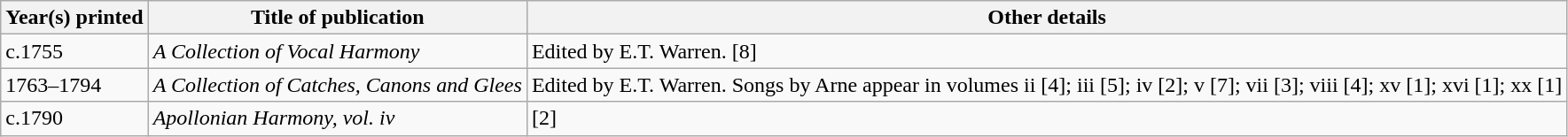<table class="wikitable">
<tr>
<th>Year(s) printed</th>
<th>Title of publication</th>
<th>Other details</th>
</tr>
<tr>
<td>c.1755</td>
<td><em>A Collection of Vocal Harmony</em></td>
<td>Edited by E.T. Warren. [8]</td>
</tr>
<tr>
<td>1763–1794</td>
<td><em>A Collection of Catches, Canons and Glees</em></td>
<td>Edited by E.T. Warren. Songs by Arne appear in volumes ii [4]; iii [5]; iv [2]; v [7]; vii [3]; viii [4]; xv [1]; xvi [1]; xx [1]</td>
</tr>
<tr>
<td>c.1790</td>
<td><em>Apollonian Harmony, vol. iv</em></td>
<td>[2]</td>
</tr>
</table>
